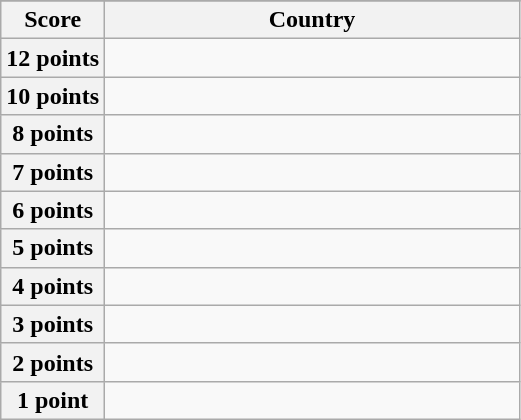<table class="wikitable">
<tr>
</tr>
<tr>
<th scope="col" width="20%">Score</th>
<th scope="col">Country</th>
</tr>
<tr>
<th scope="row">12 points</th>
<td></td>
</tr>
<tr>
<th scope="row">10 points</th>
<td></td>
</tr>
<tr>
<th scope="row">8 points</th>
<td></td>
</tr>
<tr>
<th scope="row">7 points</th>
<td></td>
</tr>
<tr>
<th scope="row">6 points</th>
<td></td>
</tr>
<tr>
<th scope="row">5 points</th>
<td></td>
</tr>
<tr>
<th scope="row">4 points</th>
<td></td>
</tr>
<tr>
<th scope="row">3 points</th>
<td></td>
</tr>
<tr>
<th scope="row">2 points</th>
<td></td>
</tr>
<tr>
<th scope="row">1 point</th>
<td></td>
</tr>
</table>
